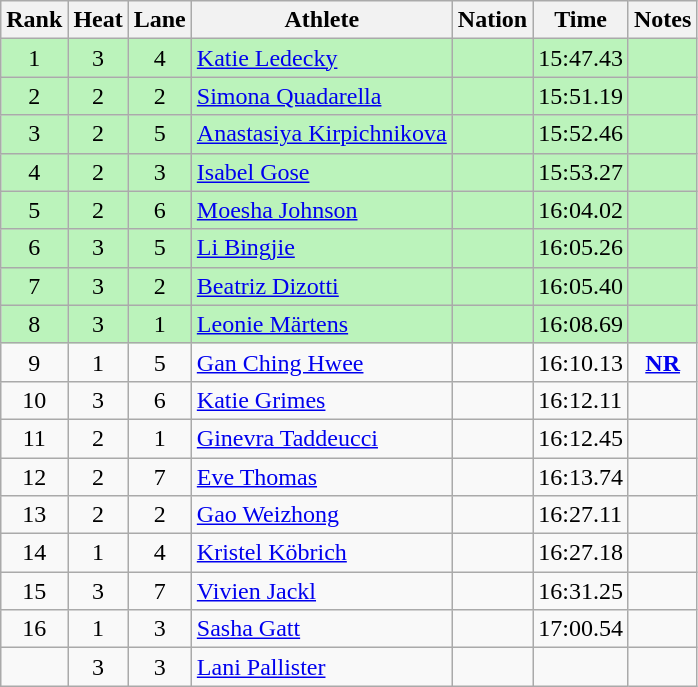<table class="wikitable sortable mw-collapsible" style="text-align:left;">
<tr>
<th scope="col">Rank</th>
<th scope="col">Heat</th>
<th scope="col">Lane</th>
<th scope="col">Athlete</th>
<th scope="col">Nation</th>
<th scope="col">Time</th>
<th scope="col">Notes</th>
</tr>
<tr bgcolor=bbf3bb>
<td align=center>1</td>
<td align=center>3</td>
<td align=center>4</td>
<td><a href='#'>Katie Ledecky</a></td>
<td></td>
<td>15:47.43</td>
<td align=center></td>
</tr>
<tr bgcolor=bbf3bb>
<td align=center>2</td>
<td align=center>2</td>
<td align=center>2</td>
<td><a href='#'>Simona Quadarella</a></td>
<td></td>
<td>15:51.19</td>
<td align=center></td>
</tr>
<tr bgcolor=bbf3bb>
<td align=center>3</td>
<td align=center>2</td>
<td align=center>5</td>
<td><a href='#'>Anastasiya Kirpichnikova</a></td>
<td></td>
<td>15:52.46</td>
<td align=center></td>
</tr>
<tr bgcolor=bbf3bb>
<td align=center>4</td>
<td align=center>2</td>
<td align=center>3</td>
<td><a href='#'>Isabel Gose</a></td>
<td></td>
<td>15:53.27</td>
<td align=center></td>
</tr>
<tr bgcolor=bbf3bb>
<td align=center>5</td>
<td align=center>2</td>
<td align=center>6</td>
<td><a href='#'>Moesha Johnson</a></td>
<td></td>
<td>16:04.02</td>
<td align=center></td>
</tr>
<tr bgcolor=bbf3bb>
<td align=center>6</td>
<td align=center>3</td>
<td align=center>5</td>
<td><a href='#'>Li Bingjie</a></td>
<td></td>
<td>16:05.26</td>
<td align=center></td>
</tr>
<tr bgcolor=bbf3bb>
<td align=center>7</td>
<td align=center>3</td>
<td align=center>2</td>
<td><a href='#'>Beatriz Dizotti</a></td>
<td></td>
<td>16:05.40</td>
<td align=center></td>
</tr>
<tr bgcolor=bbf3bb>
<td align=center>8</td>
<td align=center>3</td>
<td align=center>1</td>
<td><a href='#'>Leonie Märtens</a></td>
<td></td>
<td>16:08.69</td>
<td align=center></td>
</tr>
<tr>
<td align=center>9</td>
<td align=center>1</td>
<td align=center>5</td>
<td><a href='#'>Gan Ching Hwee</a></td>
<td></td>
<td>16:10.13</td>
<td align=center><strong><a href='#'>NR</a></strong></td>
</tr>
<tr>
<td align=center>10</td>
<td align=center>3</td>
<td align=center>6</td>
<td><a href='#'>Katie Grimes</a></td>
<td></td>
<td>16:12.11</td>
<td></td>
</tr>
<tr>
<td align=center>11</td>
<td align=center>2</td>
<td align=center>1</td>
<td><a href='#'>Ginevra Taddeucci</a></td>
<td></td>
<td>16:12.45</td>
<td></td>
</tr>
<tr>
<td align=center>12</td>
<td align=center>2</td>
<td align=center>7</td>
<td><a href='#'>Eve Thomas</a></td>
<td></td>
<td>16:13.74</td>
<td></td>
</tr>
<tr>
<td align=center>13</td>
<td align=center>2</td>
<td align=center>2</td>
<td><a href='#'>Gao Weizhong</a></td>
<td></td>
<td>16:27.11</td>
<td></td>
</tr>
<tr>
<td align=center>14</td>
<td align=center>1</td>
<td align=center>4</td>
<td><a href='#'>Kristel Köbrich</a></td>
<td></td>
<td>16:27.18</td>
<td></td>
</tr>
<tr>
<td align=center>15</td>
<td align=center>3</td>
<td align=center>7</td>
<td><a href='#'>Vivien Jackl</a></td>
<td></td>
<td>16:31.25</td>
<td></td>
</tr>
<tr>
<td align=center>16</td>
<td align=center>1</td>
<td align=center>3</td>
<td><a href='#'>Sasha Gatt</a></td>
<td></td>
<td>17:00.54</td>
<td></td>
</tr>
<tr>
<td></td>
<td align=center>3</td>
<td align=center>3</td>
<td><a href='#'>Lani Pallister</a></td>
<td></td>
<td align=center></td>
<td></td>
</tr>
</table>
